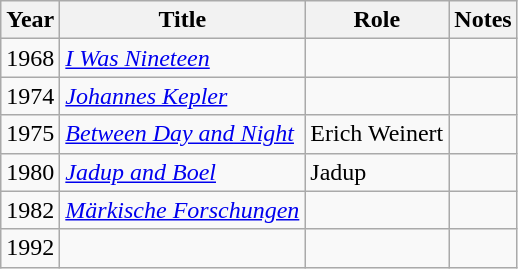<table class="wikitable sortable">
<tr>
<th>Year</th>
<th>Title</th>
<th>Role</th>
<th class="unsortable">Notes</th>
</tr>
<tr>
<td>1968</td>
<td><em><a href='#'>I Was Nineteen</a></em></td>
<td></td>
<td></td>
</tr>
<tr>
<td>1974</td>
<td><em><a href='#'>Johannes Kepler</a></em></td>
<td></td>
<td></td>
</tr>
<tr>
<td>1975</td>
<td><em><a href='#'>Between Day and Night</a></em></td>
<td>Erich Weinert</td>
<td></td>
</tr>
<tr>
<td>1980</td>
<td><em><a href='#'>Jadup and Boel</a></em></td>
<td>Jadup</td>
<td></td>
</tr>
<tr>
<td>1982</td>
<td><em><a href='#'>Märkische Forschungen</a></em></td>
<td></td>
<td></td>
</tr>
<tr>
<td>1992</td>
<td><em></em></td>
<td></td>
<td></td>
</tr>
</table>
